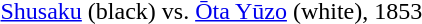<table style="margin:1em;">
<tr>
<td style="border: none; padding: 2px;"><br></td>
</tr>
<tr>
<td style="text-align:center"><a href='#'>Shusaku</a> (black) vs. <a href='#'>Ōta Yūzo</a> (white), 1853</td>
</tr>
</table>
